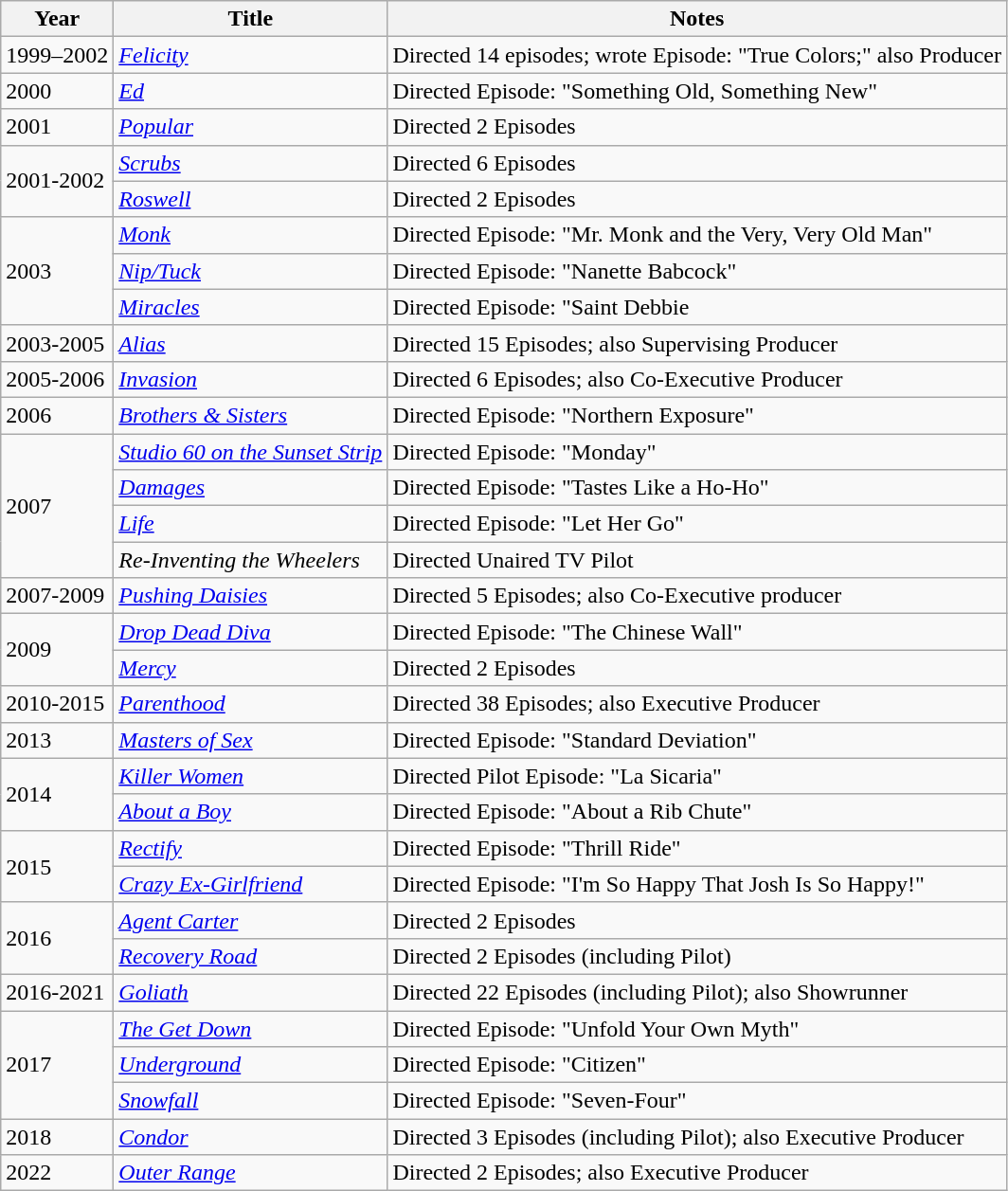<table class="wikitable">
<tr>
<th>Year</th>
<th>Title</th>
<th>Notes</th>
</tr>
<tr>
<td>1999–2002</td>
<td><em><a href='#'>Felicity</a></em></td>
<td>Directed 14 episodes; wrote Episode: "True Colors;" also Producer</td>
</tr>
<tr>
<td>2000</td>
<td><a href='#'><em>Ed</em></a></td>
<td>Directed Episode: "Something Old, Something New"</td>
</tr>
<tr>
<td>2001</td>
<td><a href='#'><em>Popular</em></a></td>
<td>Directed 2 Episodes</td>
</tr>
<tr>
<td rowspan="2">2001-2002</td>
<td><em><a href='#'>Scrubs</a></em></td>
<td>Directed 6 Episodes</td>
</tr>
<tr>
<td><a href='#'><em>Roswell</em></a></td>
<td>Directed 2 Episodes</td>
</tr>
<tr>
<td rowspan="3">2003</td>
<td><a href='#'><em>Monk</em></a></td>
<td>Directed Episode: "Mr. Monk and the Very, Very Old Man"</td>
</tr>
<tr>
<td><em><a href='#'>Nip/Tuck</a></em></td>
<td>Directed Episode: "Nanette Babcock"</td>
</tr>
<tr>
<td><a href='#'><em>Miracles</em></a></td>
<td>Directed Episode: "Saint Debbie</td>
</tr>
<tr>
<td>2003-2005</td>
<td><a href='#'><em>Alias</em></a></td>
<td>Directed 15 Episodes; also Supervising Producer</td>
</tr>
<tr>
<td>2005-2006</td>
<td><a href='#'><em>Invasion</em></a></td>
<td>Directed 6 Episodes; also Co-Executive Producer</td>
</tr>
<tr>
<td>2006</td>
<td><a href='#'><em>Brothers & Sisters</em></a></td>
<td>Directed Episode: "Northern Exposure"</td>
</tr>
<tr>
<td rowspan="4">2007</td>
<td><em><a href='#'>Studio 60 on the Sunset Strip</a></em></td>
<td>Directed Episode: "Monday"</td>
</tr>
<tr>
<td><a href='#'><em>Damages</em></a></td>
<td>Directed Episode: "Tastes Like a Ho-Ho"</td>
</tr>
<tr>
<td><a href='#'><em>Life</em></a></td>
<td>Directed Episode: "Let Her Go"</td>
</tr>
<tr>
<td><em>Re-Inventing the Wheelers</em></td>
<td>Directed Unaired TV Pilot</td>
</tr>
<tr>
<td>2007-2009</td>
<td><em><a href='#'>Pushing Daisies</a></em></td>
<td>Directed 5 Episodes; also Co-Executive producer</td>
</tr>
<tr>
<td rowspan="2">2009</td>
<td><em><a href='#'>Drop Dead Diva</a></em></td>
<td>Directed Episode: "The Chinese Wall"</td>
</tr>
<tr>
<td><a href='#'><em>Mercy</em></a></td>
<td>Directed 2 Episodes</td>
</tr>
<tr>
<td>2010-2015</td>
<td><a href='#'><em>Parenthood</em></a></td>
<td>Directed 38 Episodes; also Executive Producer</td>
</tr>
<tr>
<td>2013</td>
<td><em><a href='#'>Masters of Sex</a></em></td>
<td>Directed Episode: "Standard Deviation"</td>
</tr>
<tr>
<td rowspan="2">2014</td>
<td><em><a href='#'>Killer Women</a></em></td>
<td>Directed Pilot Episode: "La Sicaria"</td>
</tr>
<tr>
<td><a href='#'><em>About a Boy</em></a></td>
<td>Directed Episode: "About a Rib Chute"</td>
</tr>
<tr>
<td rowspan="2">2015</td>
<td><em><a href='#'>Rectify</a></em></td>
<td>Directed Episode: "Thrill Ride"</td>
</tr>
<tr>
<td><em><a href='#'>Crazy Ex-Girlfriend</a></em></td>
<td>Directed Episode: "I'm So Happy That Josh Is So Happy!"</td>
</tr>
<tr>
<td rowspan="2">2016</td>
<td><a href='#'><em>Agent Carter</em></a></td>
<td>Directed 2 Episodes</td>
</tr>
<tr>
<td><a href='#'><em>Recovery Road</em></a></td>
<td>Directed 2 Episodes (including Pilot)</td>
</tr>
<tr>
<td>2016-2021</td>
<td><a href='#'><em>Goliath</em></a></td>
<td>Directed 22 Episodes (including Pilot); also Showrunner</td>
</tr>
<tr>
<td rowspan="3">2017</td>
<td><em><a href='#'>The Get Down</a></em></td>
<td>Directed Episode: "Unfold Your Own Myth"</td>
</tr>
<tr>
<td><a href='#'><em>Underground</em></a></td>
<td>Directed Episode: "Citizen"</td>
</tr>
<tr>
<td><a href='#'><em>Snowfall</em></a></td>
<td>Directed Episode: "Seven-Four"</td>
</tr>
<tr>
<td>2018</td>
<td><a href='#'><em>Condor</em></a></td>
<td>Directed 3 Episodes (including Pilot); also Executive Producer</td>
</tr>
<tr>
<td>2022</td>
<td><em><a href='#'>Outer Range</a></em></td>
<td>Directed 2 Episodes; also Executive Producer</td>
</tr>
</table>
